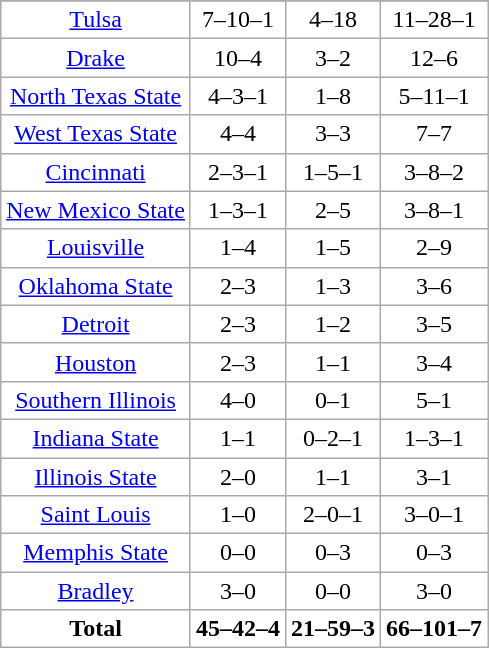<table class="wikitable" style="text-align:center; background:white;">
<tr>
</tr>
<tr>
<td><a href='#'>Tulsa</a></td>
<td>7–10–1</td>
<td>4–18</td>
<td>11–28–1</td>
</tr>
<tr>
<td><a href='#'>Drake</a></td>
<td>10–4</td>
<td>3–2</td>
<td>12–6</td>
</tr>
<tr>
<td><a href='#'>North Texas State</a></td>
<td>4–3–1</td>
<td>1–8</td>
<td>5–11–1</td>
</tr>
<tr>
<td><a href='#'>West Texas State</a></td>
<td>4–4</td>
<td>3–3</td>
<td>7–7</td>
</tr>
<tr>
<td><a href='#'>Cincinnati</a></td>
<td>2–3–1</td>
<td>1–5–1</td>
<td>3–8–2</td>
</tr>
<tr>
<td><a href='#'>New Mexico State</a></td>
<td>1–3–1</td>
<td>2–5</td>
<td>3–8–1</td>
</tr>
<tr>
<td><a href='#'>Louisville</a></td>
<td>1–4</td>
<td>1–5</td>
<td>2–9</td>
</tr>
<tr>
<td><a href='#'>Oklahoma State</a></td>
<td>2–3</td>
<td>1–3</td>
<td>3–6</td>
</tr>
<tr>
<td><a href='#'>Detroit</a></td>
<td>2–3</td>
<td>1–2</td>
<td>3–5</td>
</tr>
<tr>
<td><a href='#'>Houston</a></td>
<td>2–3</td>
<td>1–1</td>
<td>3–4</td>
</tr>
<tr>
<td><a href='#'>Southern Illinois</a></td>
<td>4–0</td>
<td>0–1</td>
<td>5–1</td>
</tr>
<tr>
<td><a href='#'>Indiana State</a></td>
<td>1–1</td>
<td>0–2–1</td>
<td>1–3–1</td>
</tr>
<tr>
<td><a href='#'>Illinois State</a></td>
<td>2–0</td>
<td>1–1</td>
<td>3–1</td>
</tr>
<tr>
<td><a href='#'>Saint Louis</a></td>
<td>1–0</td>
<td>2–0–1</td>
<td>3–0–1</td>
</tr>
<tr>
<td><a href='#'>Memphis State</a></td>
<td>0–0</td>
<td>0–3</td>
<td>0–3</td>
</tr>
<tr>
<td><a href='#'>Bradley</a></td>
<td>3–0</td>
<td>0–0</td>
<td>3–0</td>
</tr>
<tr>
<td><strong>Total</strong></td>
<td><strong>45–42–4</strong></td>
<td><strong>21–59–3</strong></td>
<td><strong>66–101–7</strong></td>
</tr>
</table>
